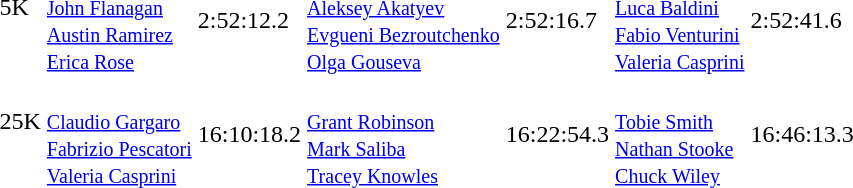<table>
<tr>
<td>5K <br>  </td>
<td> <br><small><a href='#'>John Flanagan</a><br><a href='#'>Austin Ramirez</a><br><a href='#'>Erica Rose</a></small></td>
<td>2:52:12.2</td>
<td> <br><small><a href='#'>Aleksey Akatyev</a><br><a href='#'>Evgueni Bezroutchenko</a><br><a href='#'>Olga Gouseva</a></small></td>
<td>2:52:16.7</td>
<td> <br><small><a href='#'>Luca Baldini</a><br><a href='#'>Fabio Venturini</a><br><a href='#'>Valeria Casprini</a></small></td>
<td>2:52:41.6</td>
</tr>
<tr>
<td>25K <br>  </td>
<td> <br><small><a href='#'>Claudio Gargaro</a><br><a href='#'>Fabrizio Pescatori</a><br><a href='#'>Valeria Casprini</a></small></td>
<td>16:10:18.2</td>
<td> <br><small><a href='#'>Grant Robinson</a><br><a href='#'>Mark Saliba</a><br><a href='#'>Tracey Knowles</a></small></td>
<td>16:22:54.3</td>
<td> <br><small><a href='#'>Tobie Smith</a><br><a href='#'>Nathan Stooke</a><br><a href='#'>Chuck Wiley</a></small></td>
<td>16:46:13.3</td>
</tr>
</table>
